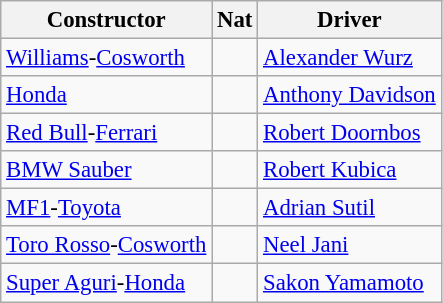<table class="wikitable" style="font-size: 95%">
<tr>
<th>Constructor</th>
<th>Nat</th>
<th>Driver</th>
</tr>
<tr>
<td><a href='#'>Williams</a>-<a href='#'>Cosworth</a></td>
<td></td>
<td><a href='#'>Alexander Wurz</a></td>
</tr>
<tr>
<td><a href='#'>Honda</a></td>
<td></td>
<td><a href='#'>Anthony Davidson</a></td>
</tr>
<tr>
<td><a href='#'>Red Bull</a>-<a href='#'>Ferrari</a></td>
<td></td>
<td><a href='#'>Robert Doornbos</a></td>
</tr>
<tr>
<td><a href='#'>BMW Sauber</a></td>
<td></td>
<td><a href='#'>Robert Kubica</a></td>
</tr>
<tr>
<td><a href='#'>MF1</a>-<a href='#'>Toyota</a></td>
<td></td>
<td><a href='#'>Adrian Sutil</a></td>
</tr>
<tr>
<td><a href='#'>Toro Rosso</a>-<a href='#'>Cosworth</a></td>
<td></td>
<td><a href='#'>Neel Jani</a></td>
</tr>
<tr>
<td><a href='#'>Super Aguri</a>-<a href='#'>Honda</a></td>
<td></td>
<td><a href='#'>Sakon Yamamoto</a></td>
</tr>
</table>
